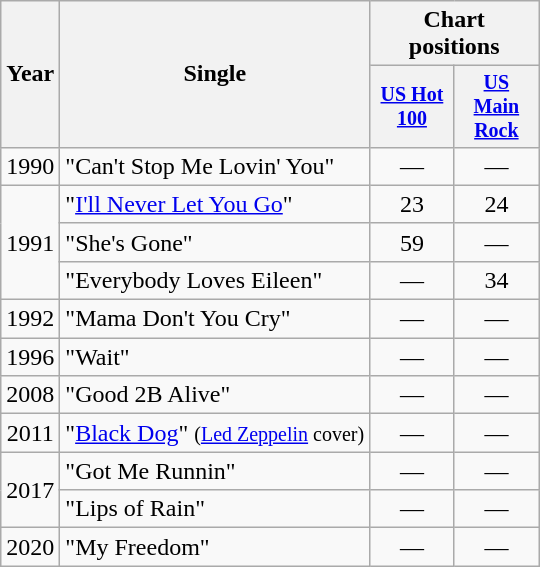<table class="wikitable" style="text-align:center;">
<tr>
<th rowspan="2">Year</th>
<th rowspan="2">Single</th>
<th colspan="2">Chart positions</th>
</tr>
<tr style="font-size:smaller;">
<th width="50"><a href='#'>US Hot 100</a></th>
<th width="50"><a href='#'>US Main Rock</a></th>
</tr>
<tr>
<td rowspan="1">1990</td>
<td align="left">"Can't Stop Me Lovin' You"</td>
<td>—</td>
<td>—</td>
</tr>
<tr>
<td rowspan="3">1991</td>
<td align="left">"<a href='#'>I'll Never Let You Go</a>"</td>
<td>23</td>
<td>24</td>
</tr>
<tr>
<td align="left">"She's Gone"</td>
<td>59</td>
<td>—</td>
</tr>
<tr>
<td align="left">"Everybody Loves Eileen"</td>
<td>—</td>
<td>34</td>
</tr>
<tr>
<td>1992</td>
<td align="left">"Mama Don't You Cry"</td>
<td>—</td>
<td>—</td>
</tr>
<tr>
<td>1996</td>
<td align="left">"Wait"</td>
<td>—</td>
<td>—</td>
</tr>
<tr>
<td>2008</td>
<td align="left">"Good 2B Alive"</td>
<td>—</td>
<td>—</td>
</tr>
<tr>
<td>2011</td>
<td align="left">"<a href='#'>Black Dog</a>" <small>(<a href='#'>Led Zeppelin</a> cover)</small></td>
<td>—</td>
<td>—</td>
</tr>
<tr>
<td rowspan="2">2017</td>
<td align="left">"Got Me Runnin"</td>
<td>—</td>
<td>—</td>
</tr>
<tr>
<td align="left">"Lips of Rain"</td>
<td>—</td>
<td>—</td>
</tr>
<tr>
<td>2020</td>
<td align="left">"My Freedom"</td>
<td>—</td>
<td>—</td>
</tr>
</table>
